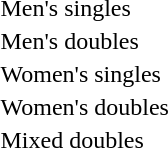<table>
<tr>
<td>Men's singles</td>
<td></td>
<td></td>
<td></td>
</tr>
<tr>
<td>Men's doubles</td>
<td></td>
<td></td>
<td></td>
</tr>
<tr>
<td>Women's singles</td>
<td></td>
<td></td>
<td></td>
</tr>
<tr>
<td>Women's doubles</td>
<td></td>
<td></td>
<td></td>
</tr>
<tr>
<td>Mixed doubles</td>
<td></td>
<td></td>
<td></td>
</tr>
</table>
